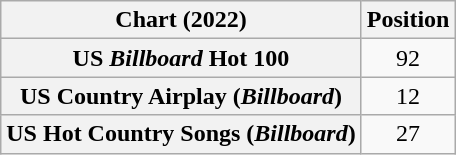<table class="wikitable plainrowheaders sortable" style="text-align:center">
<tr>
<th scope="col">Chart (2022)</th>
<th scope="col">Position</th>
</tr>
<tr>
<th scope="row">US <em>Billboard</em> Hot 100</th>
<td>92</td>
</tr>
<tr>
<th scope="row">US Country Airplay (<em>Billboard</em>)</th>
<td>12</td>
</tr>
<tr>
<th scope="row">US Hot Country Songs (<em>Billboard</em>)</th>
<td>27</td>
</tr>
</table>
